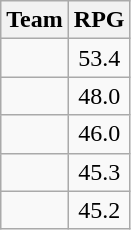<table class=wikitable>
<tr>
<th>Team</th>
<th>RPG</th>
</tr>
<tr>
<td></td>
<td align=center>53.4</td>
</tr>
<tr>
<td></td>
<td align=center>48.0</td>
</tr>
<tr>
<td></td>
<td align=center>46.0</td>
</tr>
<tr>
<td></td>
<td align=center>45.3</td>
</tr>
<tr>
<td></td>
<td align=center>45.2</td>
</tr>
</table>
